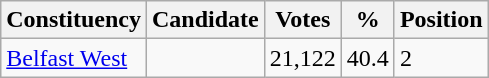<table class="wikitable sortable">
<tr>
<th>Constituency</th>
<th>Candidate</th>
<th>Votes</th>
<th>%</th>
<th>Position</th>
</tr>
<tr>
<td><a href='#'>Belfast West</a></td>
<td></td>
<td>21,122</td>
<td>40.4</td>
<td>2</td>
</tr>
</table>
